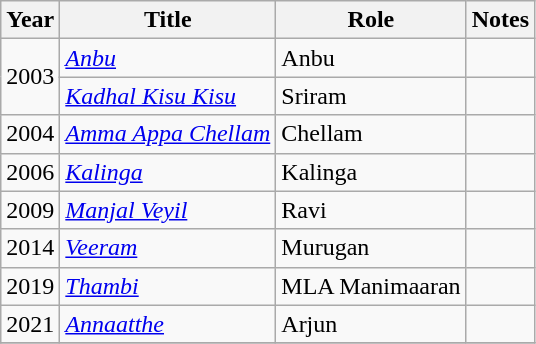<table class="wikitable sortable">
<tr>
<th>Year</th>
<th>Title</th>
<th>Role</th>
<th>Notes</th>
</tr>
<tr>
<td rowspan="2">2003</td>
<td><em><a href='#'>Anbu</a></em></td>
<td>Anbu</td>
<td></td>
</tr>
<tr>
<td><em><a href='#'>Kadhal Kisu Kisu</a></em></td>
<td>Sriram</td>
<td></td>
</tr>
<tr>
<td>2004</td>
<td><em><a href='#'>Amma Appa Chellam</a></em></td>
<td>Chellam</td>
<td></td>
</tr>
<tr>
<td>2006</td>
<td><em><a href='#'>Kalinga</a></em></td>
<td>Kalinga</td>
<td></td>
</tr>
<tr>
<td>2009</td>
<td><em><a href='#'>Manjal Veyil</a></em></td>
<td>Ravi</td>
<td></td>
</tr>
<tr>
<td>2014</td>
<td><em><a href='#'>Veeram</a></em></td>
<td>Murugan</td>
<td></td>
</tr>
<tr>
<td>2019</td>
<td><em><a href='#'>Thambi</a></em></td>
<td>MLA Manimaaran</td>
<td></td>
</tr>
<tr>
<td>2021</td>
<td><em><a href='#'>Annaatthe</a></em></td>
<td>Arjun</td>
<td></td>
</tr>
<tr>
</tr>
</table>
